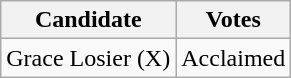<table class="wikitable">
<tr>
<th>Candidate</th>
<th>Votes</th>
</tr>
<tr>
<td>Grace Losier (X)</td>
<td>Acclaimed</td>
</tr>
</table>
